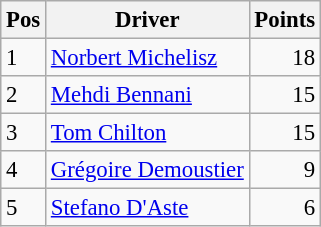<table class="wikitable" style="font-size: 95%;">
<tr>
<th>Pos</th>
<th>Driver</th>
<th>Points</th>
</tr>
<tr>
<td>1</td>
<td> <a href='#'>Norbert Michelisz</a></td>
<td align="right">18</td>
</tr>
<tr>
<td>2</td>
<td> <a href='#'>Mehdi Bennani</a></td>
<td align="right">15</td>
</tr>
<tr>
<td>3</td>
<td> <a href='#'>Tom Chilton</a></td>
<td align="right">15</td>
</tr>
<tr>
<td>4</td>
<td> <a href='#'>Grégoire Demoustier</a></td>
<td align="right">9</td>
</tr>
<tr>
<td>5</td>
<td> <a href='#'>Stefano D'Aste</a></td>
<td align="right">6</td>
</tr>
</table>
